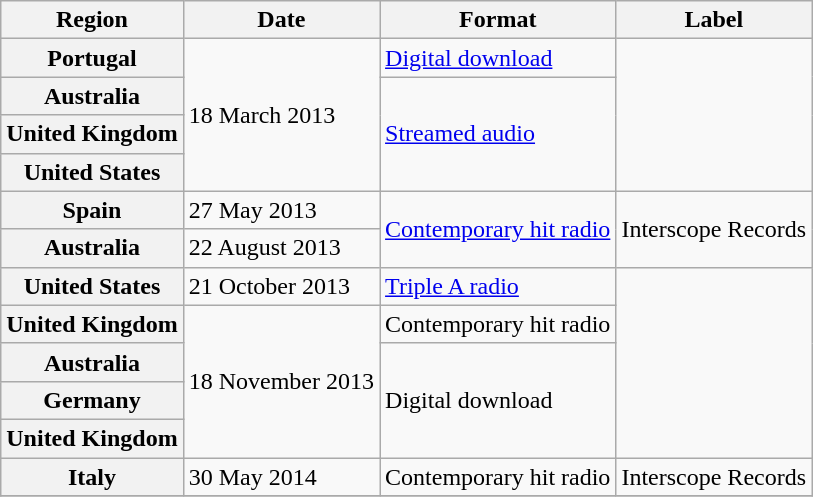<table class="wikitable plainrowheaders">
<tr>
<th>Region</th>
<th>Date</th>
<th>Format</th>
<th>Label</th>
</tr>
<tr>
<th scope="row">Portugal</th>
<td rowspan="4">18 March 2013 </td>
<td><a href='#'>Digital download</a></td>
<td rowspan="4"></td>
</tr>
<tr>
<th scope="row">Australia</th>
<td rowspan="3"><a href='#'>Streamed audio</a></td>
</tr>
<tr>
<th scope="row">United Kingdom</th>
</tr>
<tr>
<th scope="row">United States</th>
</tr>
<tr>
<th scope="row">Spain</th>
<td>27 May 2013</td>
<td rowspan="2"><a href='#'>Contemporary hit radio</a></td>
<td rowspan="2">Interscope Records</td>
</tr>
<tr>
<th scope="row">Australia</th>
<td>22 August 2013</td>
</tr>
<tr>
<th scope="row">United States</th>
<td>21 October 2013</td>
<td><a href='#'>Triple A radio</a></td>
<td rowspan="5"></td>
</tr>
<tr>
<th scope="row">United Kingdom</th>
<td rowspan="4">18 November 2013</td>
<td>Contemporary hit radio</td>
</tr>
<tr>
<th scope="row">Australia</th>
<td rowspan="3">Digital download </td>
</tr>
<tr>
<th scope="row">Germany</th>
</tr>
<tr>
<th scope="row">United Kingdom</th>
</tr>
<tr>
<th scope="row">Italy</th>
<td>30 May 2014</td>
<td>Contemporary hit radio</td>
<td>Interscope Records</td>
</tr>
<tr>
</tr>
</table>
